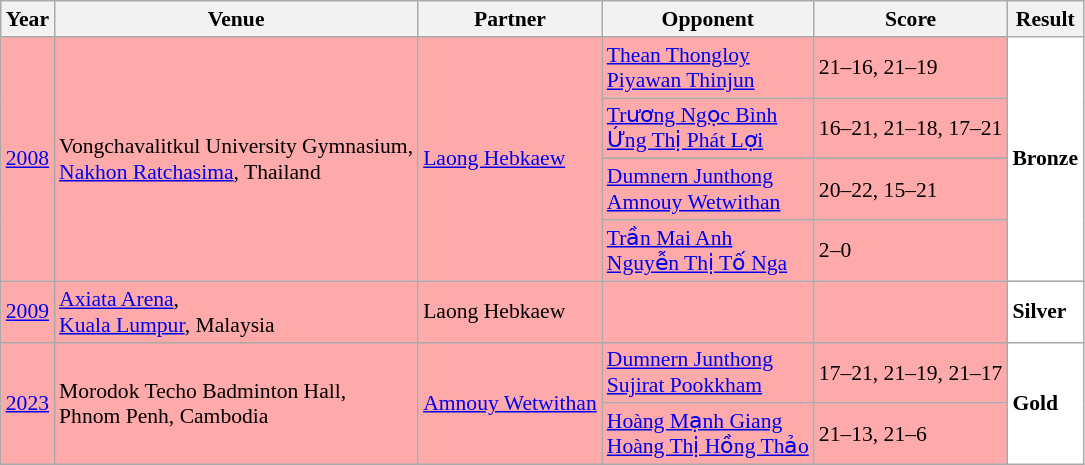<table class="sortable wikitable" style="font-size: 90%;">
<tr>
<th>Year</th>
<th>Venue</th>
<th>Partner</th>
<th>Opponent</th>
<th>Score</th>
<th>Result</th>
</tr>
<tr style="background:#FFAAAA">
<td rowspan="4" align="center"><a href='#'>2008</a></td>
<td rowspan="4" align="left">Vongchavalitkul University Gymnasium,<br><a href='#'>Nakhon Ratchasima</a>, Thailand</td>
<td rowspan="4" align="left"> <a href='#'>Laong Hebkaew</a></td>
<td align="left"> <a href='#'>Thean Thongloy</a><br> <a href='#'>Piyawan Thinjun</a></td>
<td align="left">21–16, 21–19</td>
<td rowspan="4" style="text-align:left; background:white"> <strong>Bronze</strong></td>
</tr>
<tr style="background:#FFAAAA">
<td align="left"> <a href='#'>Trương Ngọc Bình</a><br> <a href='#'>Ứng Thị Phát Lợi</a></td>
<td align="left">16–21, 21–18, 17–21</td>
</tr>
<tr style="background:#FFAAAA">
<td align="left"> <a href='#'>Dumnern Junthong</a><br> <a href='#'>Amnouy Wetwithan</a></td>
<td align="left">20–22, 15–21</td>
</tr>
<tr style="background:#FFAAAA">
<td align="left"> <a href='#'>Trần Mai Anh</a><br> <a href='#'>Nguyễn Thị Tố Nga</a></td>
<td align="left">2–0</td>
</tr>
<tr style="background:#FFAAAA">
<td align="center"><a href='#'>2009</a></td>
<td align="left"><a href='#'>Axiata Arena</a>,<br><a href='#'>Kuala Lumpur</a>, Malaysia</td>
<td align="left"> Laong Hebkaew</td>
<td align="left"></td>
<td align="left"></td>
<td style="text-align:left; background:white"> <strong>Silver</strong></td>
</tr>
<tr style="background:#FFAAAA">
<td rowspan="2" align="center"><a href='#'>2023</a></td>
<td rowspan="2" align="left">Morodok Techo Badminton Hall,<br>Phnom Penh, Cambodia</td>
<td rowspan="2" align="left"> <a href='#'>Amnouy Wetwithan</a></td>
<td align="left"> <a href='#'>Dumnern Junthong</a><br> <a href='#'>Sujirat Pookkham</a></td>
<td align="left">17–21, 21–19, 21–17</td>
<td rowspan="2" style="text-align:left; background:white"> <strong>Gold</strong></td>
</tr>
<tr style="background:#FFAAAA">
<td align="left"> <a href='#'>Hoàng Mạnh Giang</a><br> <a href='#'>Hoàng Thị Hồng Thảo</a></td>
<td align="left">21–13, 21–6</td>
</tr>
</table>
